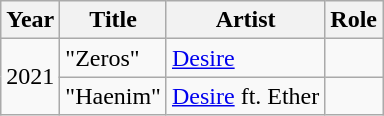<table class="wikitable sortable">
<tr>
<th>Year</th>
<th>Title</th>
<th>Artist</th>
<th>Role</th>
</tr>
<tr>
<td rowspan="2">2021</td>
<td>"Zeros"</td>
<td><a href='#'>Desire</a></td>
<td></td>
</tr>
<tr>
<td>"Haenim"</td>
<td><a href='#'>Desire</a> ft. Ether</td>
<td></td>
</tr>
</table>
